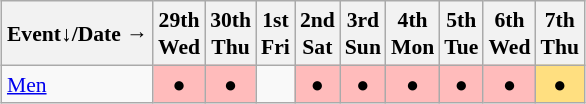<table class="wikitable" style="margin:0.5em auto; font-size:90%; line-height:1.25em; text-align:center;">
<tr>
<th>Event↓/Date →</th>
<th>29th<br>Wed</th>
<th>30th<br>Thu</th>
<th>1st<br>Fri</th>
<th>2nd<br>Sat</th>
<th>3rd<br>Sun</th>
<th>4th<br>Mon</th>
<th>5th<br>Tue</th>
<th>6th<br>Wed</th>
<th>7th<br>Thu</th>
</tr>
<tr>
<td style="text-align:left;"><a href='#'>Men</a></td>
<td bgcolor="#FFBBBB">●</td>
<td bgcolor="#FFBBBB">●</td>
<td></td>
<td bgcolor="#FFBBBB">●</td>
<td bgcolor="#FFBBBB">●</td>
<td bgcolor="#FFBBBB">●</td>
<td bgcolor="#FFBBBB">●</td>
<td bgcolor="#FFBBBB">●</td>
<td bgcolor="#FFDF80">●</td>
</tr>
</table>
